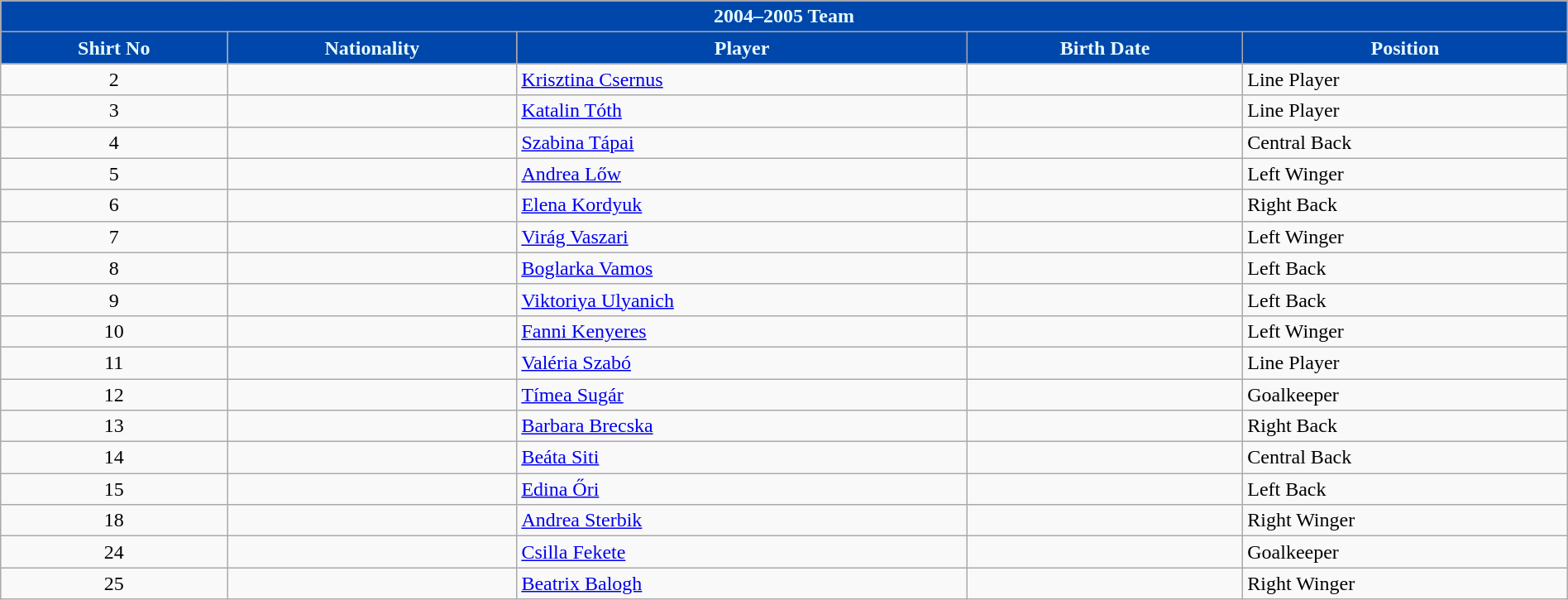<table class="wikitable collapsible collapsed" style="width:100%">
<tr>
<th colspan=5 style="background-color:#0047AB;color:#E7FEFF;text-align:center;"><strong>2004–2005 Team</strong></th>
</tr>
<tr>
<th style="color:#E7FEFF; background:#0047AB">Shirt No</th>
<th style="color:#E7FEFF; background:#0047AB">Nationality</th>
<th style="color:#E7FEFF; background:#0047AB">Player</th>
<th style="color:#E7FEFF; background:#0047AB">Birth Date</th>
<th style="color:#E7FEFF; background:#0047AB">Position</th>
</tr>
<tr>
<td align=center>2</td>
<td></td>
<td><a href='#'>Krisztina Csernus</a></td>
<td></td>
<td>Line Player</td>
</tr>
<tr>
<td align=center>3</td>
<td></td>
<td><a href='#'>Katalin Tóth</a></td>
<td></td>
<td>Line Player</td>
</tr>
<tr>
<td align=center>4</td>
<td></td>
<td><a href='#'>Szabina Tápai</a></td>
<td></td>
<td>Central Back</td>
</tr>
<tr>
<td align=center>5</td>
<td></td>
<td><a href='#'>Andrea Lőw</a></td>
<td></td>
<td>Left Winger</td>
</tr>
<tr>
<td align=center>6</td>
<td></td>
<td><a href='#'>Elena Kordyuk</a></td>
<td></td>
<td>Right Back</td>
</tr>
<tr>
<td align=center>7</td>
<td></td>
<td><a href='#'>Virág Vaszari</a></td>
<td></td>
<td>Left Winger</td>
</tr>
<tr>
<td align=center>8</td>
<td></td>
<td><a href='#'>Boglarka Vamos</a></td>
<td></td>
<td>Left Back</td>
</tr>
<tr>
<td align=center>9</td>
<td></td>
<td><a href='#'>Viktoriya Ulyanich</a></td>
<td></td>
<td>Left Back</td>
</tr>
<tr>
<td align=center>10</td>
<td></td>
<td><a href='#'>Fanni Kenyeres</a></td>
<td></td>
<td>Left Winger</td>
</tr>
<tr>
<td align=center>11</td>
<td></td>
<td><a href='#'>Valéria Szabó</a></td>
<td></td>
<td>Line Player</td>
</tr>
<tr>
<td align=center>12</td>
<td></td>
<td><a href='#'>Tímea Sugár</a></td>
<td></td>
<td>Goalkeeper</td>
</tr>
<tr>
<td align=center>13</td>
<td></td>
<td><a href='#'>Barbara Brecska</a></td>
<td></td>
<td>Right Back</td>
</tr>
<tr>
<td align=center>14</td>
<td></td>
<td><a href='#'>Beáta Siti</a></td>
<td></td>
<td>Central Back</td>
</tr>
<tr>
<td align=center>15</td>
<td></td>
<td><a href='#'>Edina Őri</a></td>
<td></td>
<td>Left Back</td>
</tr>
<tr>
<td align=center>18</td>
<td></td>
<td><a href='#'>Andrea Sterbik</a></td>
<td></td>
<td>Right Winger</td>
</tr>
<tr>
<td align=center>24</td>
<td></td>
<td><a href='#'>Csilla Fekete</a></td>
<td></td>
<td>Goalkeeper</td>
</tr>
<tr>
<td align=center>25</td>
<td></td>
<td><a href='#'>Beatrix Balogh</a></td>
<td></td>
<td>Right Winger</td>
</tr>
</table>
